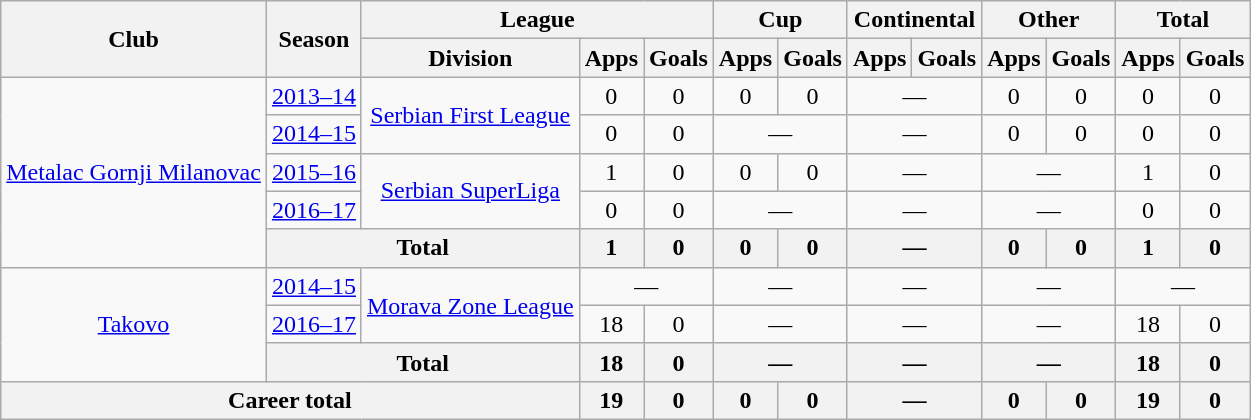<table class="wikitable" style="text-align:center">
<tr>
<th rowspan="2">Club</th>
<th rowspan="2">Season</th>
<th colspan="3">League</th>
<th colspan="2">Cup</th>
<th colspan="2">Continental</th>
<th colspan="2">Other</th>
<th colspan="2">Total</th>
</tr>
<tr>
<th>Division</th>
<th>Apps</th>
<th>Goals</th>
<th>Apps</th>
<th>Goals</th>
<th>Apps</th>
<th>Goals</th>
<th>Apps</th>
<th>Goals</th>
<th>Apps</th>
<th>Goals</th>
</tr>
<tr>
<td rowspan="5"><a href='#'>Metalac Gornji Milanovac</a></td>
<td><a href='#'>2013–14</a></td>
<td rowspan=2><a href='#'>Serbian First League</a></td>
<td>0</td>
<td>0</td>
<td>0</td>
<td>0</td>
<td colspan="2">—</td>
<td>0</td>
<td>0</td>
<td>0</td>
<td>0</td>
</tr>
<tr>
<td><a href='#'>2014–15</a></td>
<td>0</td>
<td>0</td>
<td colspan="2">—</td>
<td colspan="2">—</td>
<td>0</td>
<td>0</td>
<td>0</td>
<td>0</td>
</tr>
<tr>
<td><a href='#'>2015–16</a></td>
<td rowspan=2><a href='#'>Serbian SuperLiga</a></td>
<td>1</td>
<td>0</td>
<td>0</td>
<td>0</td>
<td colspan="2">—</td>
<td colspan="2">—</td>
<td>1</td>
<td>0</td>
</tr>
<tr>
<td><a href='#'>2016–17</a></td>
<td>0</td>
<td>0</td>
<td colspan="2">—</td>
<td colspan="2">—</td>
<td colspan="2">—</td>
<td>0</td>
<td>0</td>
</tr>
<tr>
<th colspan="2">Total</th>
<th>1</th>
<th>0</th>
<th>0</th>
<th>0</th>
<th colspan="2">—</th>
<th>0</th>
<th>0</th>
<th>1</th>
<th>0</th>
</tr>
<tr>
<td rowspan="3"><a href='#'>Takovo</a></td>
<td><a href='#'>2014–15</a></td>
<td rowspan=2><a href='#'>Morava Zone League</a></td>
<td colspan="2">—</td>
<td colspan="2">—</td>
<td colspan="2">—</td>
<td colspan="2">—</td>
<td colspan="2">—</td>
</tr>
<tr>
<td><a href='#'>2016–17</a></td>
<td>18</td>
<td>0</td>
<td colspan="2">—</td>
<td colspan="2">—</td>
<td colspan="2">—</td>
<td>18</td>
<td>0</td>
</tr>
<tr>
<th colspan="2">Total</th>
<th>18</th>
<th>0</th>
<th colspan="2">—</th>
<th colspan="2">—</th>
<th colspan="2">—</th>
<th>18</th>
<th>0</th>
</tr>
<tr>
<th colspan="3">Career total</th>
<th>19</th>
<th>0</th>
<th>0</th>
<th>0</th>
<th colspan="2">—</th>
<th>0</th>
<th>0</th>
<th>19</th>
<th>0</th>
</tr>
</table>
